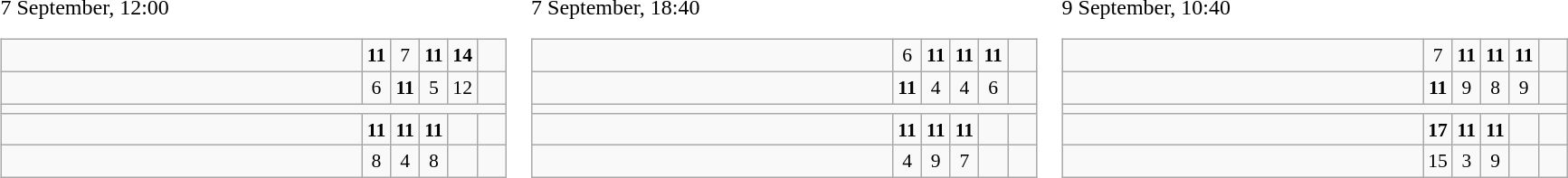<table>
<tr>
<td>7 September, 12:00<br><table class="wikitable" style="text-align:center; font-size:90%;">
<tr>
<td style="width:18em; text-align:left;"><strong></strong></td>
<td style="width:1em"><strong>11</strong></td>
<td style="width:1em">7</td>
<td style="width:1em"><strong>11</strong></td>
<td style="width:1em"><strong>14</strong></td>
<td style="width:1em"></td>
</tr>
<tr>
<td style="text-align:left;"></td>
<td>6</td>
<td><strong>11</strong></td>
<td>5</td>
<td>12</td>
<td></td>
</tr>
<tr>
<td colspan="6"></td>
</tr>
<tr>
<td style="text-align:left;"><strong></strong></td>
<td><strong>11</strong></td>
<td><strong>11</strong></td>
<td><strong>11</strong></td>
<td></td>
<td></td>
</tr>
<tr>
<td style="text-align:left;"></td>
<td>8</td>
<td>4</td>
<td>8</td>
<td></td>
<td></td>
</tr>
</table>
</td>
<td>7 September, 18:40<br><table class="wikitable" style="text-align:center; font-size:90%;">
<tr>
<td style="width:18em; text-align:left;"><strong></strong></td>
<td style="width:1em">6</td>
<td style="width:1em"><strong>11</strong></td>
<td style="width:1em"><strong>11</strong></td>
<td style="width:1em"><strong>11</strong></td>
<td style="width:1em"></td>
</tr>
<tr>
<td style="text-align:left;"></td>
<td><strong>11</strong></td>
<td>4</td>
<td>4</td>
<td>6</td>
<td></td>
</tr>
<tr>
<td colspan="6"></td>
</tr>
<tr>
<td style="text-align:left;"><strong></strong></td>
<td><strong>11</strong></td>
<td><strong>11</strong></td>
<td><strong>11</strong></td>
<td></td>
<td></td>
</tr>
<tr>
<td style="text-align:left;"></td>
<td>4</td>
<td>9</td>
<td>7</td>
<td></td>
<td></td>
</tr>
</table>
</td>
<td>9 September, 10:40<br><table class="wikitable" style="text-align:center; font-size:90%;">
<tr>
<td style="width:18em; text-align:left;"><strong></strong></td>
<td style="width:1em">7</td>
<td style="width:1em"><strong>11</strong></td>
<td style="width:1em"><strong>11</strong></td>
<td style="width:1em"><strong>11</strong></td>
<td style="width:1em"></td>
</tr>
<tr>
<td style="text-align:left;"></td>
<td><strong>11</strong></td>
<td>9</td>
<td>8</td>
<td>9</td>
<td></td>
</tr>
<tr>
<td colspan="6"></td>
</tr>
<tr>
<td style="text-align:left;"><strong></strong></td>
<td><strong>17</strong></td>
<td><strong>11</strong></td>
<td><strong>11</strong></td>
<td></td>
<td></td>
</tr>
<tr>
<td style="text-align:left;"></td>
<td>15</td>
<td>3</td>
<td>9</td>
<td></td>
<td></td>
</tr>
</table>
</td>
</tr>
</table>
